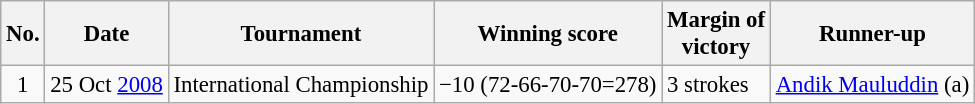<table class="wikitable" style="font-size:95%;">
<tr>
<th>No.</th>
<th>Date</th>
<th>Tournament</th>
<th>Winning score</th>
<th>Margin of<br>victory</th>
<th>Runner-up</th>
</tr>
<tr>
<td align=center>1</td>
<td align=right>25 Oct <a href='#'>2008</a></td>
<td>International Championship</td>
<td>−10 (72-66-70-70=278)</td>
<td>3 strokes</td>
<td> <a href='#'>Andik Mauluddin</a> (a)</td>
</tr>
</table>
